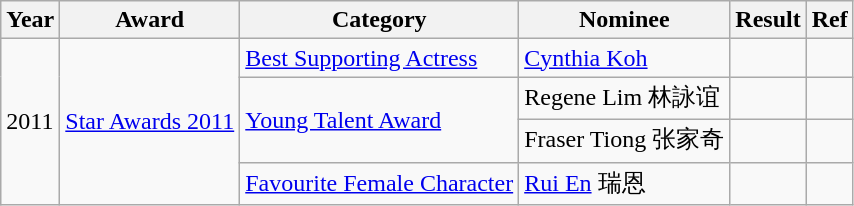<table class="wikitable">
<tr>
<th>Year</th>
<th>Award</th>
<th>Category</th>
<th>Nominee</th>
<th>Result</th>
<th>Ref</th>
</tr>
<tr>
<td rowspan="4">2011</td>
<td rowspan="4"><a href='#'>Star Awards 2011</a></td>
<td><a href='#'>Best Supporting Actress</a></td>
<td><a href='#'>Cynthia Koh</a></td>
<td></td>
<td></td>
</tr>
<tr>
<td rowspan="2"><a href='#'>Young Talent Award</a></td>
<td>Regene Lim 林詠谊</td>
<td></td>
<td></td>
</tr>
<tr>
<td>Fraser Tiong 张家奇</td>
<td></td>
<td></td>
</tr>
<tr>
<td><a href='#'>Favourite Female Character</a></td>
<td><a href='#'>Rui En</a> 瑞恩</td>
<td></td>
<td></td>
</tr>
</table>
